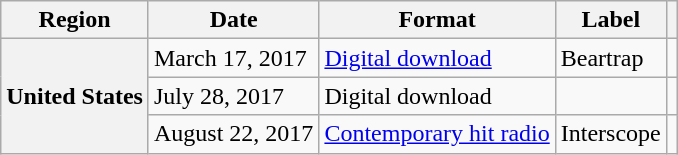<table class="wikitable sortable plainrowheaders">
<tr>
<th scope="col">Region</th>
<th scope="col">Date</th>
<th scope="col">Format</th>
<th scope="col">Label</th>
<th scope="col"></th>
</tr>
<tr>
<th scope="row" rowspan="3">United States</th>
<td>March 17, 2017</td>
<td><a href='#'>Digital download</a></td>
<td>Beartrap</td>
<td></td>
</tr>
<tr>
<td>July 28, 2017</td>
<td>Digital download </td>
<td></td>
<td></td>
</tr>
<tr>
<td>August 22, 2017</td>
<td><a href='#'>Contemporary hit radio</a></td>
<td>Interscope</td>
<td></td>
</tr>
</table>
